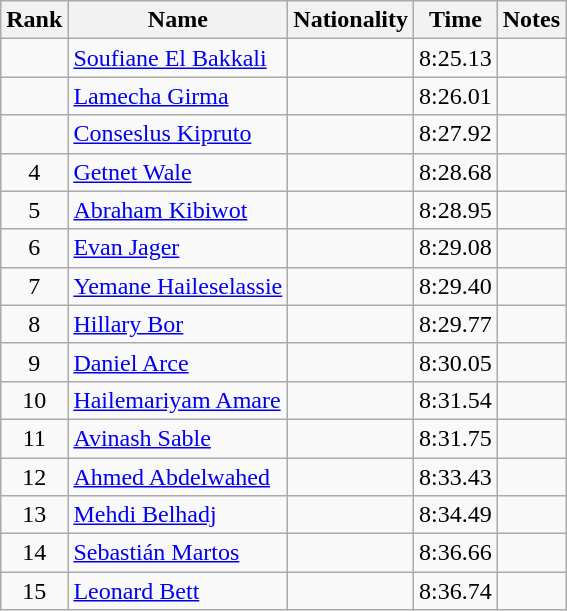<table class="wikitable sortable" style="text-align:center">
<tr>
<th>Rank</th>
<th>Name</th>
<th>Nationality</th>
<th>Time</th>
<th>Notes</th>
</tr>
<tr>
<td></td>
<td align=left><a href='#'>Soufiane El Bakkali</a></td>
<td align=left></td>
<td>8:25.13</td>
<td></td>
</tr>
<tr>
<td></td>
<td align=left><a href='#'>Lamecha Girma</a></td>
<td align=left></td>
<td>8:26.01</td>
<td></td>
</tr>
<tr>
<td></td>
<td align=left><a href='#'>Conseslus Kipruto</a></td>
<td align=left></td>
<td>8:27.92</td>
<td></td>
</tr>
<tr>
<td>4</td>
<td align=left><a href='#'>Getnet Wale</a></td>
<td align=left></td>
<td>8:28.68</td>
<td></td>
</tr>
<tr>
<td>5</td>
<td align=left><a href='#'>Abraham Kibiwot</a></td>
<td align=left></td>
<td>8:28.95</td>
<td></td>
</tr>
<tr>
<td>6</td>
<td align=left><a href='#'>Evan Jager</a></td>
<td align=left></td>
<td>8:29.08</td>
<td></td>
</tr>
<tr>
<td>7</td>
<td align=left><a href='#'>Yemane Haileselassie</a></td>
<td align=left></td>
<td>8:29.40</td>
<td></td>
</tr>
<tr>
<td>8</td>
<td align=left><a href='#'>Hillary Bor</a></td>
<td align=left></td>
<td>8:29.77</td>
<td></td>
</tr>
<tr>
<td>9</td>
<td align=left><a href='#'>Daniel Arce</a></td>
<td align=left></td>
<td>8:30.05</td>
<td></td>
</tr>
<tr>
<td>10</td>
<td align=left><a href='#'>Hailemariyam Amare</a></td>
<td align=left></td>
<td>8:31.54</td>
<td></td>
</tr>
<tr>
<td>11</td>
<td align=left><a href='#'>Avinash Sable</a></td>
<td align=left></td>
<td>8:31.75</td>
<td></td>
</tr>
<tr>
<td>12</td>
<td align=left><a href='#'>Ahmed Abdelwahed</a></td>
<td align=left></td>
<td>8:33.43</td>
<td></td>
</tr>
<tr>
<td>13</td>
<td align=left><a href='#'>Mehdi Belhadj</a></td>
<td align=left></td>
<td>8:34.49</td>
<td></td>
</tr>
<tr>
<td>14</td>
<td align=left><a href='#'>Sebastián Martos</a></td>
<td align=left></td>
<td>8:36.66</td>
<td></td>
</tr>
<tr>
<td>15</td>
<td align=left><a href='#'>Leonard Bett</a></td>
<td align=left></td>
<td>8:36.74</td>
<td></td>
</tr>
</table>
